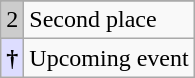<table class="wikitable">
<tr>
</tr>
<tr>
<td style="text-align:center; background-color:#CCC;">2</td>
<td>Second place</td>
</tr>
<tr>
<td style="text-align:center; background-color:#DDF;"><strong>†</strong></td>
<td>Upcoming event</td>
</tr>
</table>
